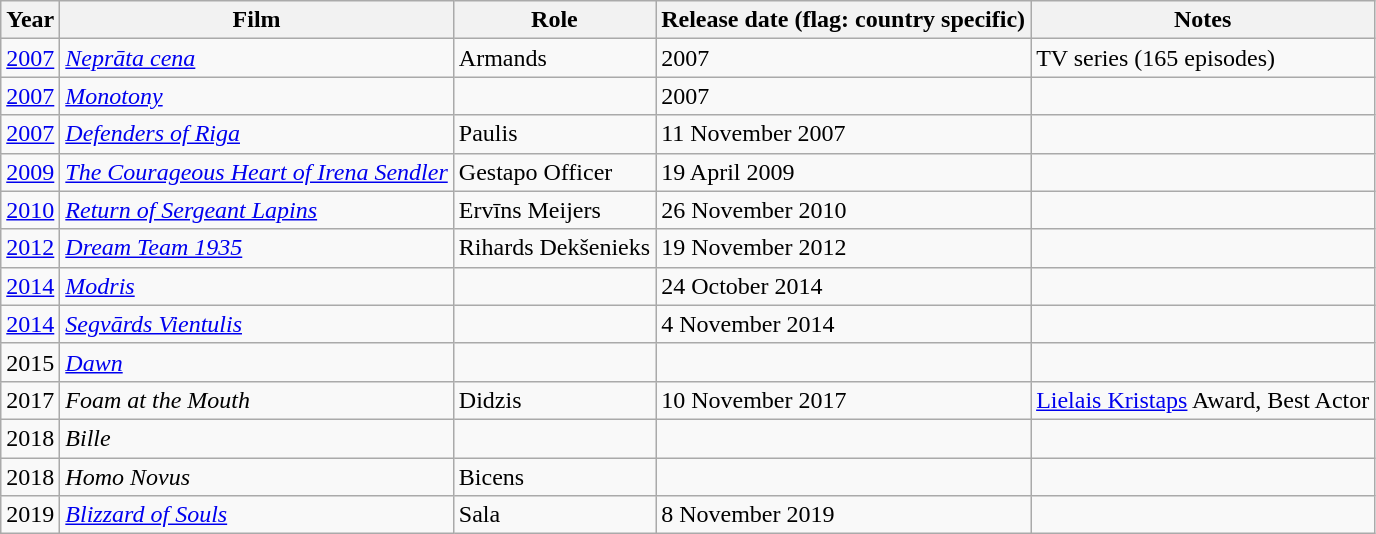<table class="wikitable">
<tr>
<th>Year</th>
<th>Film</th>
<th>Role</th>
<th>Release date (flag: country specific)</th>
<th>Notes</th>
</tr>
<tr>
<td rowspan="1"><a href='#'>2007</a></td>
<td><em><a href='#'>Neprāta cena</a></em></td>
<td>Armands</td>
<td>2007</td>
<td>TV series (165 episodes)</td>
</tr>
<tr>
<td rowspan="1"><a href='#'>2007</a></td>
<td><em><a href='#'>Monotony</a></em></td>
<td></td>
<td>2007</td>
<td></td>
</tr>
<tr>
<td rowspan="1"><a href='#'>2007</a></td>
<td><em><a href='#'>Defenders of Riga</a></em></td>
<td>Paulis</td>
<td>11 November 2007</td>
<td></td>
</tr>
<tr>
<td rowspan="1"><a href='#'>2009</a></td>
<td><em><a href='#'>The Courageous Heart of Irena Sendler</a></em></td>
<td>Gestapo Officer</td>
<td>19 April 2009</td>
<td></td>
</tr>
<tr>
<td rowspan="1"><a href='#'>2010</a></td>
<td><em><a href='#'>Return of Sergeant Lapins</a></em></td>
<td>Ervīns Meijers</td>
<td>26 November 2010</td>
<td></td>
</tr>
<tr>
<td rowspan="1"><a href='#'>2012</a></td>
<td><em><a href='#'>Dream Team 1935</a></em></td>
<td>Rihards Dekšenieks</td>
<td>19 November 2012</td>
<td></td>
</tr>
<tr>
<td rowspan="1"><a href='#'>2014</a></td>
<td><em><a href='#'>Modris</a></em></td>
<td></td>
<td>24 October 2014</td>
<td></td>
</tr>
<tr>
<td rowspan="1"><a href='#'>2014</a></td>
<td><em><a href='#'>Segvārds Vientulis</a></em></td>
<td></td>
<td>4 November 2014</td>
<td></td>
</tr>
<tr>
<td rowspan="1">2015</td>
<td><em><a href='#'>Dawn</a></em></td>
<td></td>
<td></td>
<td></td>
</tr>
<tr>
<td rowspan="1">2017</td>
<td><em>Foam at the Mouth</em></td>
<td>Didzis</td>
<td>10 November 2017</td>
<td><a href='#'>Lielais Kristaps</a> Award, Best Actor</td>
</tr>
<tr>
<td rowspan="1">2018</td>
<td><em>Bille</em></td>
<td></td>
<td></td>
<td></td>
</tr>
<tr>
<td rowspan="1">2018</td>
<td><em>Homo Novus</em></td>
<td>Bicens</td>
<td></td>
<td></td>
</tr>
<tr>
<td rowspan="1">2019</td>
<td><em><a href='#'>Blizzard of Souls</a></em></td>
<td>Sala</td>
<td>8 November 2019</td>
<td></td>
</tr>
</table>
